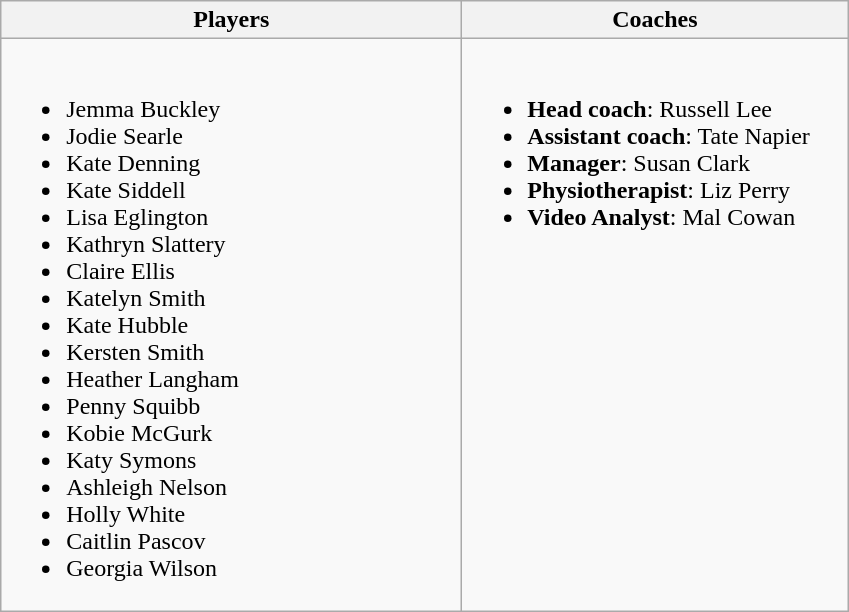<table class=wikitable>
<tr>
<th width=300 bgcolor=gainsboro>Players</th>
<th width=250 bgcolor=gainsboro>Coaches</th>
</tr>
<tr>
<td><br><ul><li>Jemma Buckley</li><li>Jodie Searle</li><li>Kate Denning</li><li>Kate Siddell</li><li>Lisa Eglington</li><li>Kathryn Slattery</li><li>Claire Ellis</li><li>Katelyn Smith</li><li>Kate Hubble</li><li>Kersten Smith</li><li>Heather Langham</li><li>Penny Squibb</li><li>Kobie McGurk</li><li>Katy Symons</li><li>Ashleigh Nelson</li><li>Holly White</li><li>Caitlin Pascov</li><li>Georgia Wilson</li></ul></td>
<td valign=top><br><ul><li><strong>Head coach</strong>: Russell Lee</li><li><strong>Assistant coach</strong>: Tate Napier</li><li><strong>Manager</strong>: Susan Clark</li><li><strong>Physiotherapist</strong>: Liz Perry</li><li><strong>Video Analyst</strong>: Mal Cowan</li></ul></td>
</tr>
</table>
